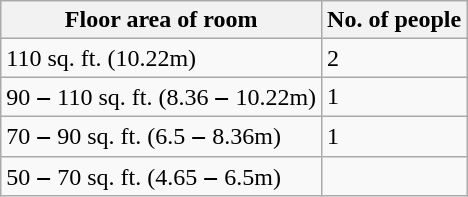<table class="wikitable">
<tr>
<th>Floor area of room</th>
<th>No. of people</th>
</tr>
<tr>
<td>110 sq. ft. (10.22m)</td>
<td>2</td>
</tr>
<tr>
<td>90 ‒ 110 sq. ft. (8.36 ‒ 10.22m)</td>
<td>1 </td>
</tr>
<tr>
<td>70 ‒ 90 sq. ft. (6.5 ‒ 8.36m)</td>
<td>1</td>
</tr>
<tr>
<td>50 ‒ 70 sq. ft. (4.65 ‒ 6.5m)</td>
<td></td>
</tr>
</table>
